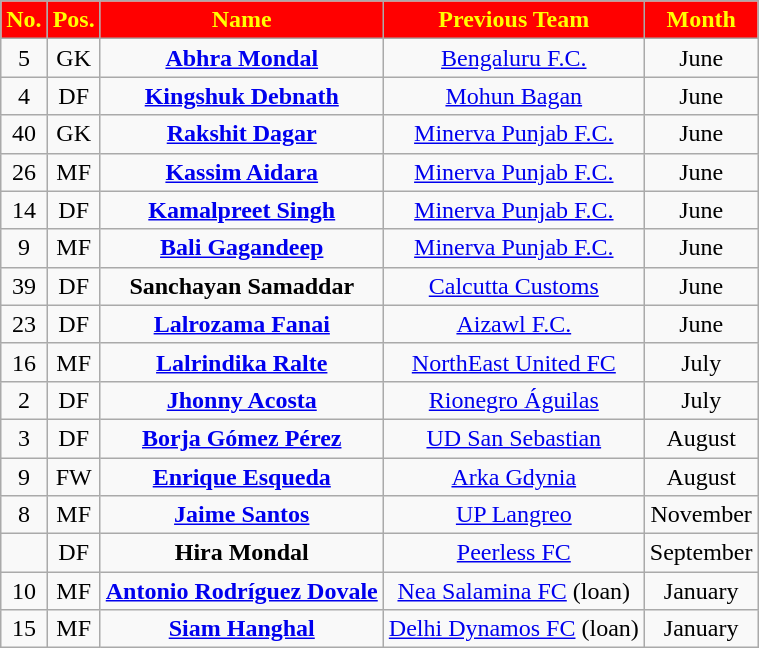<table class="wikitable" style="text-align:center;">
<tr>
<th style="background:#ff0000; color:#ffff00; text-align:center;">No.</th>
<th style="background:#ff0000; color:#ffff00; text-align:center;">Pos.</th>
<th style="background:#ff0000; color:#ffff00; text-align:center;">Name</th>
<th style="background:#ff0000; color:#ffff00; text-align:center;">Previous Team</th>
<th style="background:#ff0000; color:#ffff00; text-align:center;">Month</th>
</tr>
<tr>
<td>5</td>
<td>GK<br><td> <strong><a href='#'>Abhra Mondal</a></strong></td></td>
<td><a href='#'>Bengaluru F.C.</a></td>
<td>June</td>
</tr>
<tr>
<td>4</td>
<td>DF<br><td> <strong><a href='#'>Kingshuk Debnath</a></strong></td></td>
<td><a href='#'>Mohun Bagan</a></td>
<td>June</td>
</tr>
<tr>
<td>40</td>
<td>GK<br><td> <strong><a href='#'>Rakshit Dagar</a></strong></td></td>
<td><a href='#'>Minerva Punjab F.C.</a></td>
<td>June</td>
</tr>
<tr>
<td>26</td>
<td>MF<br><td> <strong><a href='#'>Kassim Aidara</a></strong></td></td>
<td><a href='#'>Minerva Punjab F.C.</a></td>
<td>June</td>
</tr>
<tr>
<td>14</td>
<td>DF<br><td> <strong><a href='#'>Kamalpreet Singh</a></strong></td></td>
<td><a href='#'>Minerva Punjab F.C.</a></td>
<td>June</td>
</tr>
<tr>
<td>9</td>
<td>MF<br><td> <strong><a href='#'>Bali Gagandeep</a></strong></td></td>
<td><a href='#'>Minerva Punjab F.C.</a></td>
<td>June</td>
</tr>
<tr>
<td>39</td>
<td>DF<br><td> <strong>Sanchayan Samaddar</strong></td></td>
<td><a href='#'>Calcutta Customs</a></td>
<td>June</td>
</tr>
<tr>
<td>23</td>
<td>DF<br><td> <strong><a href='#'>Lalrozama Fanai</a></strong></td></td>
<td><a href='#'>Aizawl F.C.</a></td>
<td>June</td>
</tr>
<tr>
<td>16</td>
<td>MF<br><td> <strong><a href='#'>Lalrindika Ralte</a></strong></td></td>
<td><a href='#'>NorthEast United FC</a></td>
<td>July</td>
</tr>
<tr>
<td>2</td>
<td>DF<br><td> <strong><a href='#'>Jhonny Acosta</a></strong></td></td>
<td><a href='#'>Rionegro Águilas</a></td>
<td>July</td>
</tr>
<tr>
<td>3</td>
<td>DF<br><td> <strong><a href='#'>Borja Gómez Pérez</a></strong></td></td>
<td><a href='#'>UD San Sebastian</a></td>
<td>August</td>
</tr>
<tr>
<td>9</td>
<td>FW<br><td> <strong><a href='#'>Enrique Esqueda</a></strong></td></td>
<td><a href='#'>Arka Gdynia</a></td>
<td>August</td>
</tr>
<tr>
<td>8</td>
<td>MF<br><td> <strong><a href='#'>Jaime Santos</a></strong></td></td>
<td><a href='#'>UP Langreo</a></td>
<td>November</td>
</tr>
<tr>
<td></td>
<td>DF<br><td> <strong>Hira Mondal</strong></td></td>
<td><a href='#'>Peerless FC</a></td>
<td>September</td>
</tr>
<tr>
<td>10</td>
<td>MF<br><td> <strong><a href='#'>Antonio Rodríguez Dovale</a></strong></td></td>
<td><a href='#'>Nea Salamina FC</a> (loan)</td>
<td>January</td>
</tr>
<tr>
<td>15</td>
<td>MF<br><td> <strong><a href='#'>Siam Hanghal</a></strong></td></td>
<td><a href='#'>Delhi Dynamos FC</a> (loan)</td>
<td>January</td>
</tr>
</table>
